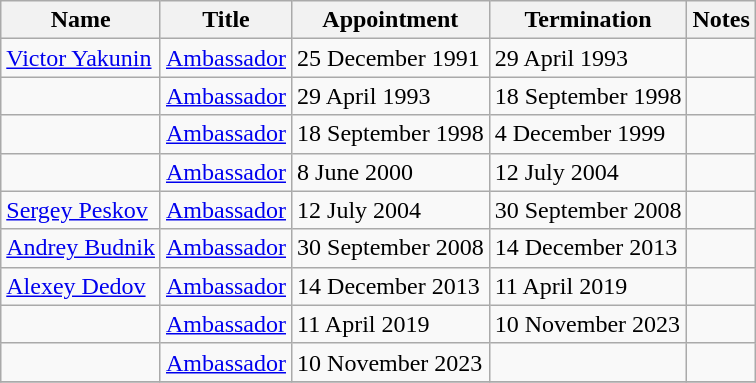<table class="wikitable">
<tr valign="middle">
<th>Name</th>
<th>Title</th>
<th>Appointment</th>
<th>Termination</th>
<th>Notes</th>
</tr>
<tr>
<td><a href='#'>Victor Yakunin</a></td>
<td><a href='#'>Ambassador</a></td>
<td>25 December 1991</td>
<td>29 April 1993</td>
<td></td>
</tr>
<tr>
<td></td>
<td><a href='#'>Ambassador</a></td>
<td>29 April 1993</td>
<td>18 September 1998</td>
<td></td>
</tr>
<tr>
<td></td>
<td><a href='#'>Ambassador</a></td>
<td>18 September 1998</td>
<td>4 December 1999</td>
<td></td>
</tr>
<tr>
<td></td>
<td><a href='#'>Ambassador</a></td>
<td>8 June 2000</td>
<td>12 July 2004</td>
<td></td>
</tr>
<tr>
<td><a href='#'>Sergey Peskov</a></td>
<td><a href='#'>Ambassador</a></td>
<td>12 July 2004</td>
<td>30 September 2008</td>
<td></td>
</tr>
<tr>
<td><a href='#'>Andrey Budnik</a></td>
<td><a href='#'>Ambassador</a></td>
<td>30 September 2008</td>
<td>14 December 2013</td>
<td></td>
</tr>
<tr>
<td><a href='#'>Alexey Dedov</a></td>
<td><a href='#'>Ambassador</a></td>
<td>14 December 2013</td>
<td>11 April 2019</td>
<td></td>
</tr>
<tr>
<td></td>
<td><a href='#'>Ambassador</a></td>
<td>11 April 2019</td>
<td>10 November 2023</td>
<td></td>
</tr>
<tr>
<td></td>
<td><a href='#'>Ambassador</a></td>
<td>10 November 2023</td>
<td></td>
<td></td>
</tr>
<tr>
</tr>
</table>
